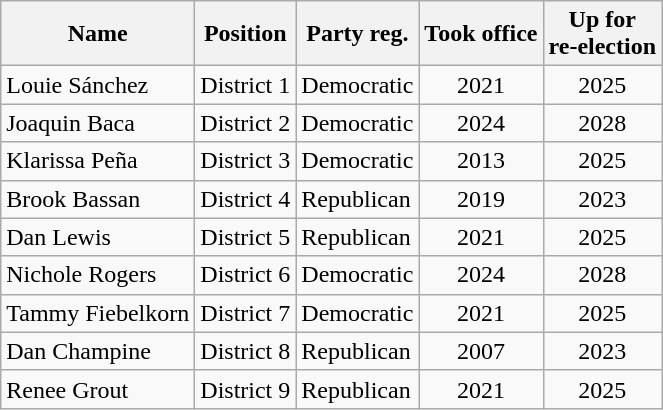<table class="wikitable">
<tr>
<th>Name</th>
<th>Position</th>
<th>Party reg.</th>
<th>Took office</th>
<th>Up for<br>re-election</th>
</tr>
<tr valign="bottom">
<td>Louie Sánchez</td>
<td>District 1</td>
<td>Democratic</td>
<td align="center">2021</td>
<td align="center">2025</td>
</tr>
<tr>
<td>Joaquin Baca</td>
<td>District 2</td>
<td>Democratic</td>
<td align="center">2024</td>
<td align="center">2028</td>
</tr>
<tr>
<td>Klarissa Peña</td>
<td>District 3</td>
<td>Democratic</td>
<td align="center">2013</td>
<td align="center">2025</td>
</tr>
<tr>
<td>Brook Bassan</td>
<td>District 4</td>
<td>Republican</td>
<td align="center">2019</td>
<td align="center">2023</td>
</tr>
<tr>
<td>Dan Lewis</td>
<td>District 5</td>
<td>Republican</td>
<td align="center">2021</td>
<td align="center">2025</td>
</tr>
<tr>
<td>Nichole Rogers</td>
<td>District 6</td>
<td>Democratic</td>
<td align="center">2024</td>
<td align="center">2028</td>
</tr>
<tr>
<td>Tammy Fiebelkorn</td>
<td>District 7</td>
<td>Democratic</td>
<td align="center">2021</td>
<td align="center">2025</td>
</tr>
<tr>
<td>Dan Champine</td>
<td>District 8</td>
<td>Republican</td>
<td align="center">2007</td>
<td align="center">2023</td>
</tr>
<tr>
<td>Renee Grout</td>
<td>District 9</td>
<td>Republican</td>
<td align="center">2021</td>
<td align="center">2025</td>
</tr>
</table>
